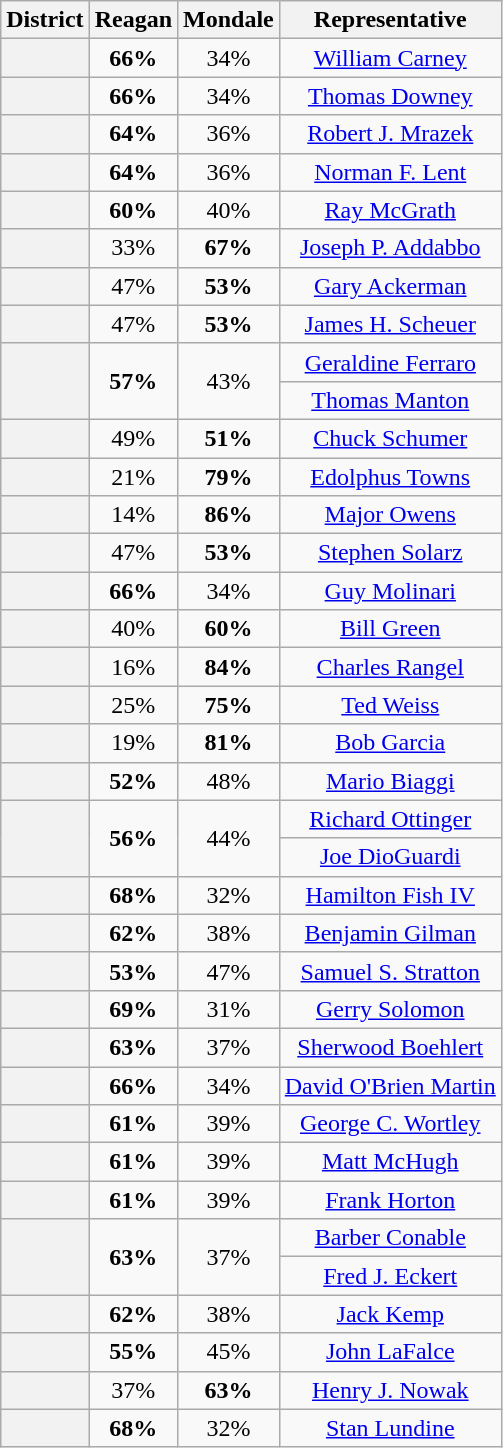<table class=wikitable>
<tr>
<th>District</th>
<th>Reagan</th>
<th>Mondale</th>
<th>Representative</th>
</tr>
<tr align=center>
<th></th>
<td><strong>66%</strong></td>
<td>34%</td>
<td><a href='#'>William Carney</a></td>
</tr>
<tr align=center>
<th></th>
<td><strong>66%</strong></td>
<td>34%</td>
<td><a href='#'>Thomas Downey</a></td>
</tr>
<tr align=center>
<th></th>
<td><strong>64%</strong></td>
<td>36%</td>
<td><a href='#'>Robert J. Mrazek</a></td>
</tr>
<tr align=center>
<th></th>
<td><strong>64%</strong></td>
<td>36%</td>
<td><a href='#'>Norman F. Lent</a></td>
</tr>
<tr align=center>
<th></th>
<td><strong>60%</strong></td>
<td>40%</td>
<td><a href='#'>Ray McGrath</a></td>
</tr>
<tr align=center>
<th></th>
<td>33%</td>
<td><strong>67%</strong></td>
<td><a href='#'>Joseph P. Addabbo</a></td>
</tr>
<tr align=center>
<th></th>
<td>47%</td>
<td><strong>53%</strong></td>
<td><a href='#'>Gary Ackerman</a></td>
</tr>
<tr align=center>
<th></th>
<td>47%</td>
<td><strong>53%</strong></td>
<td><a href='#'>James H. Scheuer</a></td>
</tr>
<tr align=center>
<th rowspan=2 ></th>
<td rowspan=2><strong>57%</strong></td>
<td rowspan=2>43%</td>
<td><a href='#'>Geraldine Ferraro</a></td>
</tr>
<tr align=center>
<td><a href='#'>Thomas Manton</a></td>
</tr>
<tr align=center>
<th></th>
<td>49%</td>
<td><strong>51%</strong></td>
<td><a href='#'>Chuck Schumer</a></td>
</tr>
<tr align=center>
<th></th>
<td>21%</td>
<td><strong>79%</strong></td>
<td><a href='#'>Edolphus Towns</a></td>
</tr>
<tr align=center>
<th></th>
<td>14%</td>
<td><strong>86%</strong></td>
<td><a href='#'>Major Owens</a></td>
</tr>
<tr align=center>
<th></th>
<td>47%</td>
<td><strong>53%</strong></td>
<td><a href='#'>Stephen Solarz</a></td>
</tr>
<tr align=center>
<th></th>
<td><strong>66%</strong></td>
<td>34%</td>
<td><a href='#'>Guy Molinari</a></td>
</tr>
<tr align=center>
<th></th>
<td>40%</td>
<td><strong>60%</strong></td>
<td><a href='#'>Bill Green</a></td>
</tr>
<tr align=center>
<th></th>
<td>16%</td>
<td><strong>84%</strong></td>
<td><a href='#'>Charles Rangel</a></td>
</tr>
<tr align=center>
<th></th>
<td>25%</td>
<td><strong>75%</strong></td>
<td><a href='#'>Ted Weiss</a></td>
</tr>
<tr align=center>
<th></th>
<td>19%</td>
<td><strong>81%</strong></td>
<td><a href='#'>Bob Garcia</a></td>
</tr>
<tr align=center>
<th></th>
<td><strong>52%</strong></td>
<td>48%</td>
<td><a href='#'>Mario Biaggi</a></td>
</tr>
<tr align=center>
<th rowspan=2 ></th>
<td rowspan=2><strong>56%</strong></td>
<td rowspan=2>44%</td>
<td><a href='#'>Richard Ottinger</a></td>
</tr>
<tr align=center>
<td><a href='#'>Joe DioGuardi</a></td>
</tr>
<tr align=center>
<th></th>
<td><strong>68%</strong></td>
<td>32%</td>
<td><a href='#'>Hamilton Fish IV</a></td>
</tr>
<tr align=center>
<th></th>
<td><strong>62%</strong></td>
<td>38%</td>
<td><a href='#'>Benjamin Gilman</a></td>
</tr>
<tr align=center>
<th></th>
<td><strong>53%</strong></td>
<td>47%</td>
<td><a href='#'>Samuel S. Stratton</a></td>
</tr>
<tr align=center>
<th></th>
<td><strong>69%</strong></td>
<td>31%</td>
<td><a href='#'>Gerry Solomon</a></td>
</tr>
<tr align=center>
<th></th>
<td><strong>63%</strong></td>
<td>37%</td>
<td><a href='#'>Sherwood Boehlert</a></td>
</tr>
<tr align=center>
<th></th>
<td><strong>66%</strong></td>
<td>34%</td>
<td><a href='#'>David O'Brien Martin</a></td>
</tr>
<tr align=center>
<th></th>
<td><strong>61%</strong></td>
<td>39%</td>
<td><a href='#'>George C. Wortley</a></td>
</tr>
<tr align=center>
<th></th>
<td><strong>61%</strong></td>
<td>39%</td>
<td><a href='#'>Matt McHugh</a></td>
</tr>
<tr align=center>
<th></th>
<td><strong>61%</strong></td>
<td>39%</td>
<td><a href='#'>Frank Horton</a></td>
</tr>
<tr align=center>
<th rowspan=2 ></th>
<td rowspan=2><strong>63%</strong></td>
<td rowspan=2>37%</td>
<td><a href='#'>Barber Conable</a></td>
</tr>
<tr align=center>
<td><a href='#'>Fred J. Eckert</a></td>
</tr>
<tr align=center>
<th></th>
<td><strong>62%</strong></td>
<td>38%</td>
<td><a href='#'>Jack Kemp</a></td>
</tr>
<tr align=center>
<th></th>
<td><strong>55%</strong></td>
<td>45%</td>
<td><a href='#'>John LaFalce</a></td>
</tr>
<tr align=center>
<th></th>
<td>37%</td>
<td><strong>63%</strong></td>
<td><a href='#'>Henry J. Nowak</a></td>
</tr>
<tr align=center>
<th></th>
<td><strong>68%</strong></td>
<td>32%</td>
<td><a href='#'>Stan Lundine</a></td>
</tr>
</table>
